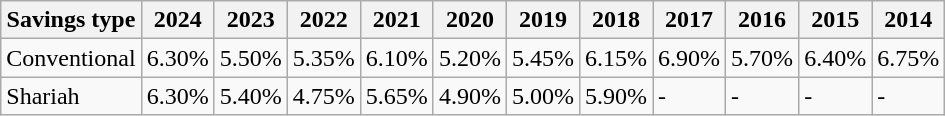<table class="wikitable">
<tr>
<th>Savings type</th>
<th>2024</th>
<th>2023</th>
<th>2022</th>
<th>2021</th>
<th>2020</th>
<th>2019</th>
<th>2018</th>
<th>2017</th>
<th>2016</th>
<th>2015</th>
<th>2014</th>
</tr>
<tr>
<td>Conventional</td>
<td>6.30%</td>
<td>5.50%</td>
<td>5.35%</td>
<td>6.10%</td>
<td>5.20%</td>
<td>5.45%</td>
<td>6.15%</td>
<td>6.90%</td>
<td>5.70%</td>
<td>6.40%</td>
<td>6.75%</td>
</tr>
<tr>
<td>Shariah</td>
<td>6.30%</td>
<td>5.40%</td>
<td>4.75%</td>
<td>5.65%</td>
<td>4.90%</td>
<td>5.00%</td>
<td>5.90%</td>
<td>-</td>
<td>-</td>
<td>-</td>
<td>-</td>
</tr>
</table>
